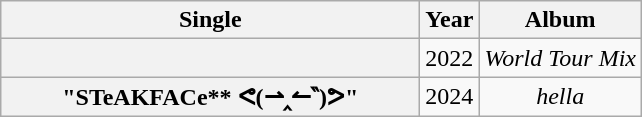<table class="wikitable plainrowheaders" style="text-align:center;">
<tr>
<th scope="col" style="width:17em;">Single</th>
<th scope="col">Year</th>
<th scope="col">Album</th>
</tr>
<tr>
<th scope="row"><br></th>
<td>2022</td>
<td><em>World Tour Mix</em></td>
</tr>
<tr>
<th>"STeAKFACe** ᕙ(⇀‸↼‶)ᕗ"<br></th>
<td>2024</td>
<td><em>hella</em></td>
</tr>
</table>
